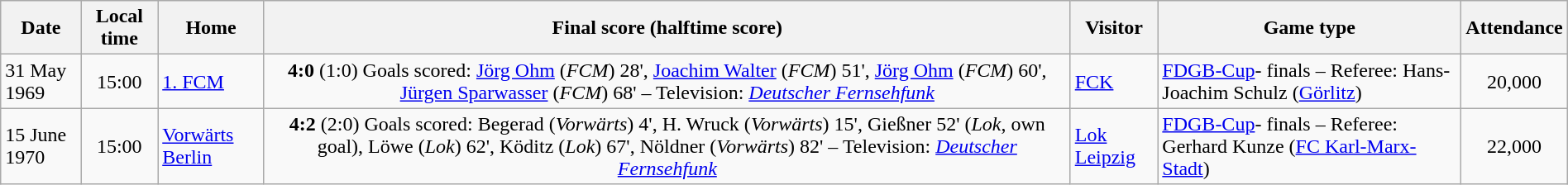<table class="wikitable"  style="text-align:left; width:100%;">
<tr>
<th>Date</th>
<th>Local time</th>
<th>Home</th>
<th>Final score (halftime score)</th>
<th>Visitor</th>
<th>Game type</th>
<th>Attendance</th>
</tr>
<tr>
<td>31 May 1969</td>
<td style="text-align:center;">15:00</td>
<td><a href='#'>1. FCM</a></td>
<td style="text-align:center;"><strong>4:0</strong> (1:0) Goals scored: <a href='#'>Jörg Ohm</a> (<em>FCM</em>) 28', <a href='#'>Joachim Walter</a> (<em>FCM</em>) 51', <a href='#'>Jörg Ohm</a> (<em>FCM</em>) 60', <a href='#'>Jürgen Sparwasser</a> (<em>FCM</em>) 68' – Television: <em><a href='#'>Deutscher Fernsehfunk</a></em></td>
<td><a href='#'>FCK</a></td>
<td><a href='#'>FDGB-Cup</a>- finals – Referee: Hans-Joachim Schulz (<a href='#'>Görlitz</a>)</td>
<td style="text-align:center;">20,000</td>
</tr>
<tr>
<td>15 June 1970</td>
<td style="text-align:center;">15:00</td>
<td><a href='#'>Vorwärts Berlin</a></td>
<td style="text-align:center;"><strong>4:2</strong> (2:0) Goals scored: Begerad (<em>Vorwärts</em>) 4', H. Wruck (<em>Vorwärts</em>) 15', Gießner 52' (<em>Lok</em>, own goal), Löwe (<em>Lok</em>) 62', Köditz (<em>Lok</em>) 67', Nöldner (<em>Vorwärts</em>) 82' – Television: <em><a href='#'>Deutscher Fernsehfunk</a></em></td>
<td><a href='#'>Lok Leipzig</a></td>
<td><a href='#'>FDGB-Cup</a>- finals – Referee: Gerhard Kunze (<a href='#'>FC Karl-Marx-Stadt</a>)</td>
<td style="text-align:center;">22,000</td>
</tr>
</table>
